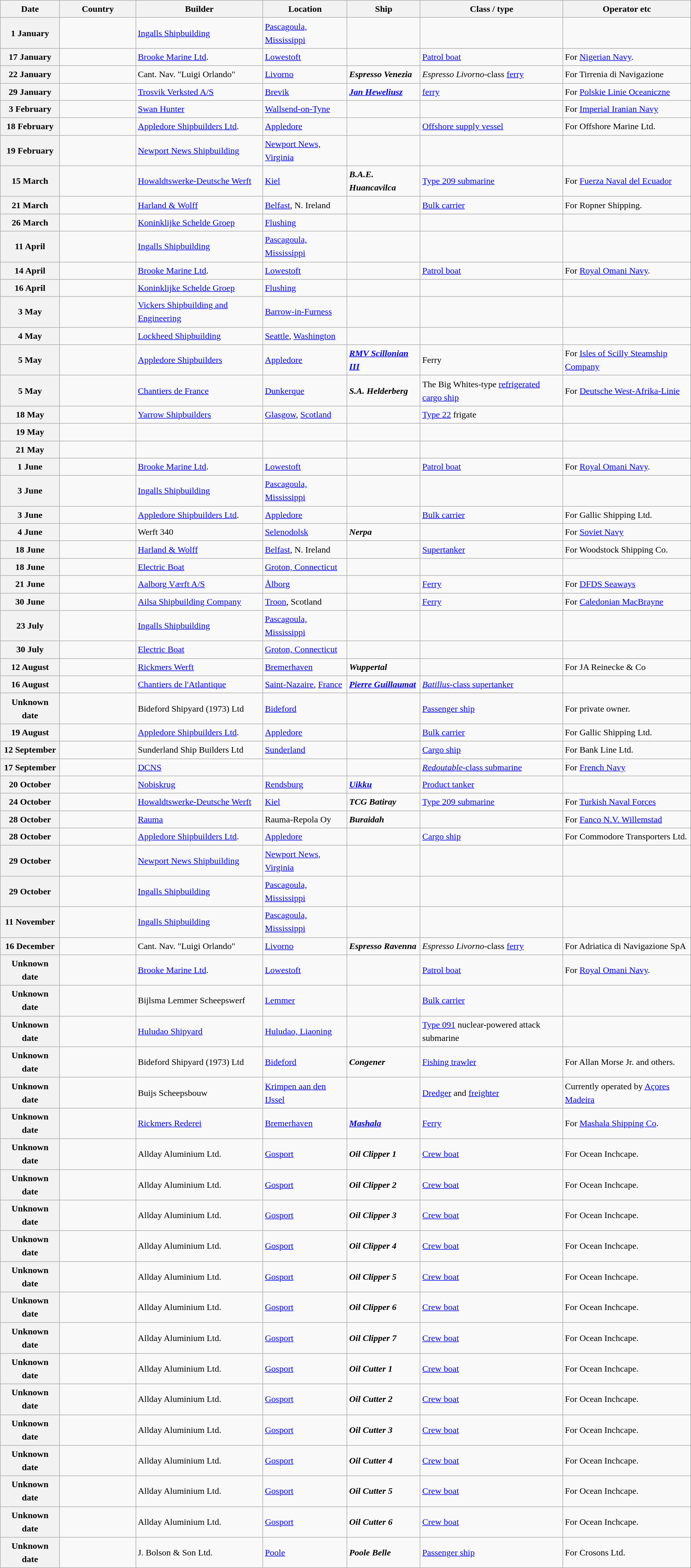<table class="wikitable sortable" style="font-size:1.00em; line-height:1.5em;">
<tr>
<th width="100">Date</th>
<th width="130">Country</th>
<th>Builder</th>
<th>Location</th>
<th>Ship</th>
<th>Class / type</th>
<th>Operator etc</th>
</tr>
<tr>
<th>1 January</th>
<td></td>
<td><a href='#'>Ingalls Shipbuilding</a></td>
<td><a href='#'>Pascagoula, Mississippi</a></td>
<td><strong></strong></td>
<td></td>
<td></td>
</tr>
<tr ---->
<th>17 January</th>
<td></td>
<td><a href='#'>Brooke Marine Ltd</a>.</td>
<td><a href='#'>Lowestoft</a></td>
<td><strong></strong></td>
<td><a href='#'>Patrol boat</a></td>
<td>For <a href='#'>Nigerian Navy</a>.</td>
</tr>
<tr>
<th>22 January</th>
<td></td>
<td>Cant. Nav. "Luigi Orlando"</td>
<td><a href='#'>Livorno</a></td>
<td><strong><em>Espresso Venezia</em></strong></td>
<td><em>Espresso Livorno</em>-class <a href='#'>ferry</a></td>
<td>For Tirrenia di Navigazione</td>
</tr>
<tr>
<th>29 January</th>
<td></td>
<td><a href='#'>Trosvik Verksted A/S</a></td>
<td><a href='#'>Brevik</a></td>
<td><strong><em><a href='#'>Jan Heweliusz</a></em></strong></td>
<td><a href='#'>ferry</a></td>
<td>For <a href='#'>Polskie Linie Oceaniczne</a></td>
</tr>
<tr>
<th>3 February</th>
<td></td>
<td><a href='#'>Swan Hunter</a></td>
<td><a href='#'>Wallsend-on-Tyne</a></td>
<td><strong></strong></td>
<td></td>
<td>For <a href='#'>Imperial Iranian Navy</a></td>
</tr>
<tr ---->
<th>18 February</th>
<td></td>
<td><a href='#'>Appledore Shipbuilders Ltd</a>.</td>
<td><a href='#'>Appledore</a></td>
<td><strong></strong></td>
<td><a href='#'>Offshore supply vessel</a></td>
<td>For Offshore Marine Ltd.</td>
</tr>
<tr>
<th>19 February</th>
<td></td>
<td><a href='#'>Newport News Shipbuilding</a></td>
<td><a href='#'>Newport News, Virginia</a></td>
<td><strong></strong></td>
<td></td>
<td></td>
</tr>
<tr>
<th>15 March</th>
<td></td>
<td><a href='#'>Howaldtswerke-Deutsche Werft</a></td>
<td><a href='#'>Kiel</a></td>
<td><strong><em>	B.A.E. Huancavilca</em></strong></td>
<td><a href='#'>Type 209 submarine</a></td>
<td>For <a href='#'>Fuerza Naval del Ecuador</a></td>
</tr>
<tr ---->
<th>21 March</th>
<td></td>
<td><a href='#'>Harland & Wolff</a></td>
<td><a href='#'>Belfast</a>, N. Ireland</td>
<td><strong></strong></td>
<td><a href='#'>Bulk carrier</a></td>
<td>For Ropner Shipping.</td>
</tr>
<tr>
<th>26 March</th>
<td></td>
<td><a href='#'>Koninklijke Schelde Groep</a></td>
<td><a href='#'>Flushing</a></td>
<td><strong></strong></td>
<td></td>
<td></td>
</tr>
<tr>
<th>11 April</th>
<td></td>
<td><a href='#'>Ingalls Shipbuilding</a></td>
<td><a href='#'>Pascagoula, Mississippi</a></td>
<td><strong></strong></td>
<td></td>
<td></td>
</tr>
<tr ---->
<th>14 April</th>
<td></td>
<td><a href='#'>Brooke Marine Ltd</a>.</td>
<td><a href='#'>Lowestoft</a></td>
<td><strong></strong></td>
<td><a href='#'>Patrol boat</a></td>
<td>For <a href='#'>Royal Omani Navy</a>.</td>
</tr>
<tr>
<th>16 April</th>
<td></td>
<td><a href='#'>Koninklijke Schelde Groep</a></td>
<td><a href='#'>Flushing</a></td>
<td><strong></strong></td>
<td></td>
<td></td>
</tr>
<tr>
<th>3 May</th>
<td></td>
<td><a href='#'>Vickers Shipbuilding and Engineering</a></td>
<td><a href='#'>Barrow-in-Furness</a></td>
<td><strong></strong></td>
<td></td>
<td></td>
</tr>
<tr>
<th>4 May</th>
<td></td>
<td><a href='#'>Lockheed Shipbuilding</a></td>
<td><a href='#'>Seattle</a>, <a href='#'>Washington</a></td>
<td><strong></strong></td>
<td></td>
<td></td>
</tr>
<tr>
<th>5 May</th>
<td></td>
<td><a href='#'>Appledore Shipbuilders</a></td>
<td><a href='#'>Appledore</a></td>
<td><strong><em><a href='#'>RMV Scillonian III</a></em></strong></td>
<td>Ferry</td>
<td>For <a href='#'>Isles of Scilly Steamship Company</a></td>
</tr>
<tr>
<th>5 May</th>
<td></td>
<td><a href='#'>Chantiers de France</a></td>
<td><a href='#'>Dunkerque</a></td>
<td><strong><em> S.A. Helderberg</em></strong></td>
<td>The Big Whites-type <a href='#'>refrigerated cargo ship</a></td>
<td>For <a href='#'>Deutsche West-Afrika-Linie</a></td>
</tr>
<tr>
<th>18 May</th>
<td></td>
<td><a href='#'>Yarrow Shipbuilders</a></td>
<td><a href='#'>Glasgow</a>, <a href='#'>Scotland</a></td>
<td><strong></strong></td>
<td><a href='#'>Type 22</a> frigate</td>
<td></td>
</tr>
<tr>
<th>19 May</th>
<td></td>
<td></td>
<td></td>
<td><strong></strong></td>
<td></td>
<td></td>
</tr>
<tr>
<th>21 May</th>
<td></td>
<td></td>
<td></td>
<td><strong></strong></td>
<td></td>
<td></td>
</tr>
<tr ---->
<th>1 June</th>
<td></td>
<td><a href='#'>Brooke Marine Ltd</a>.</td>
<td><a href='#'>Lowestoft</a></td>
<td><strong></strong></td>
<td><a href='#'>Patrol boat</a></td>
<td>For <a href='#'>Royal Omani Navy</a>.</td>
</tr>
<tr>
<th>3 June</th>
<td></td>
<td><a href='#'>Ingalls Shipbuilding</a></td>
<td><a href='#'>Pascagoula, Mississippi</a></td>
<td><strong></strong></td>
<td></td>
<td></td>
</tr>
<tr ---->
<th>3 June</th>
<td></td>
<td><a href='#'>Appledore Shipbuilders Ltd</a>.</td>
<td><a href='#'>Appledore</a></td>
<td><strong></strong></td>
<td><a href='#'>Bulk carrier</a></td>
<td>For Gallic Shipping Ltd.</td>
</tr>
<tr>
<th>4 June</th>
<td></td>
<td>Werft 340</td>
<td><a href='#'>Selenodolsk</a></td>
<td><strong><em>Nerpa</em></strong></td>
<td></td>
<td>For <a href='#'>Soviet Navy</a></td>
</tr>
<tr ---->
<th>18 June</th>
<td></td>
<td><a href='#'>Harland & Wolff</a></td>
<td><a href='#'>Belfast</a>, N. Ireland</td>
<td><strong></strong></td>
<td><a href='#'>Supertanker</a></td>
<td>For Woodstock Shipping Co.</td>
</tr>
<tr>
<th>18 June</th>
<td></td>
<td><a href='#'>Electric Boat</a></td>
<td><a href='#'>Groton, Connecticut</a></td>
<td><strong></strong></td>
<td></td>
<td></td>
</tr>
<tr>
<th>21 June</th>
<td></td>
<td><a href='#'>Aalborg Værft A/S</a></td>
<td><a href='#'>Ålborg</a></td>
<td><strong></strong></td>
<td><a href='#'>Ferry</a></td>
<td>For <a href='#'>DFDS Seaways</a></td>
</tr>
<tr>
<th>30 June</th>
<td></td>
<td><a href='#'>Ailsa Shipbuilding Company</a></td>
<td><a href='#'>Troon</a>, Scotland</td>
<td><strong></strong></td>
<td><a href='#'>Ferry</a></td>
<td>For <a href='#'>Caledonian MacBrayne</a></td>
</tr>
<tr>
<th>23 July</th>
<td></td>
<td><a href='#'>Ingalls Shipbuilding</a></td>
<td><a href='#'>Pascagoula, Mississippi</a></td>
<td><strong></strong></td>
<td></td>
<td></td>
</tr>
<tr>
<th>30 July</th>
<td></td>
<td><a href='#'>Electric Boat</a></td>
<td><a href='#'>Groton, Connecticut</a></td>
<td><strong></strong></td>
<td></td>
<td></td>
</tr>
<tr>
<th>12 August</th>
<td></td>
<td><a href='#'>Rickmers Werft</a></td>
<td><a href='#'>Bremerhaven</a></td>
<td><strong><em>Wuppertal</em></strong></td>
<td></td>
<td>For JA Reinecke & Co</td>
</tr>
<tr>
<th>16 August</th>
<td></td>
<td><a href='#'>Chantiers de l'Atlantique</a></td>
<td><a href='#'>Saint-Nazaire</a>, <a href='#'>France</a></td>
<td><strong><em><a href='#'>Pierre Guillaumat</a></em></strong></td>
<td><a href='#'><em>Batillus</em>-class supertanker</a></td>
<td></td>
</tr>
<tr ---->
<th>Unknown date</th>
<td></td>
<td>Bideford Shipyard (1973) Ltd</td>
<td><a href='#'>Bideford</a></td>
<td><strong></strong></td>
<td><a href='#'>Passenger ship</a></td>
<td>For private owner.</td>
</tr>
<tr ---->
<th>19 August</th>
<td></td>
<td><a href='#'>Appledore Shipbuilders Ltd</a>.</td>
<td><a href='#'>Appledore</a></td>
<td><strong></strong></td>
<td><a href='#'>Bulk carrier</a></td>
<td>For Gallic Shipping Ltd.</td>
</tr>
<tr>
<th>12 September</th>
<td></td>
<td>Sunderland Ship Builders Ltd</td>
<td><a href='#'>Sunderland</a></td>
<td><strong></strong></td>
<td><a href='#'>Cargo ship</a></td>
<td>For Bank Line Ltd.</td>
</tr>
<tr>
<th>17 September</th>
<td></td>
<td><a href='#'>DCNS</a></td>
<td></td>
<td><strong></strong></td>
<td><a href='#'><em>Redoutable</em>-class submarine</a></td>
<td>For <a href='#'>French Navy</a></td>
</tr>
<tr>
<th>20 October</th>
<td></td>
<td><a href='#'>Nobiskrug</a></td>
<td><a href='#'>Rendsburg</a></td>
<td><strong><em><a href='#'>Uikku</a></em></strong></td>
<td><a href='#'>Product tanker</a></td>
<td></td>
</tr>
<tr>
<th>24 October</th>
<td></td>
<td><a href='#'>Howaldtswerke-Deutsche Werft</a></td>
<td><a href='#'>Kiel</a></td>
<td><strong><em>TCG Batiray</em></strong></td>
<td><a href='#'>Type 209 submarine</a></td>
<td>For <a href='#'>Turkish Naval Forces</a></td>
</tr>
<tr>
<th>28 October</th>
<td></td>
<td><a href='#'>Rauma</a></td>
<td>Rauma-Repola Oy</td>
<td><strong><em>Buraidah</em></strong></td>
<td></td>
<td>For <a href='#'>Fanco N.V. Willemstad</a></td>
</tr>
<tr ---->
<th>28 October</th>
<td></td>
<td><a href='#'>Appledore Shipbuilders Ltd</a>.</td>
<td><a href='#'>Appledore</a></td>
<td><strong></strong></td>
<td><a href='#'>Cargo ship</a></td>
<td>For Commodore Transporters Ltd.</td>
</tr>
<tr>
<th>29 October</th>
<td></td>
<td><a href='#'>Newport News Shipbuilding</a></td>
<td><a href='#'>Newport News, Virginia</a></td>
<td><strong></strong></td>
<td></td>
<td></td>
</tr>
<tr>
<th>29 October</th>
<td></td>
<td><a href='#'>Ingalls Shipbuilding</a></td>
<td><a href='#'>Pascagoula, Mississippi</a></td>
<td><strong></strong></td>
<td></td>
<td></td>
</tr>
<tr>
<th>11 November</th>
<td></td>
<td><a href='#'>Ingalls Shipbuilding</a></td>
<td><a href='#'>Pascagoula, Mississippi</a></td>
<td><strong></strong></td>
<td></td>
<td></td>
</tr>
<tr>
<th>16 December</th>
<td></td>
<td>Cant. Nav. "Luigi Orlando"</td>
<td><a href='#'>Livorno</a></td>
<td><strong><em>Espresso Ravenna</em></strong></td>
<td><em>Espresso Livorno</em>-class <a href='#'>ferry</a></td>
<td>For Adriatica di Navigazione SpA</td>
</tr>
<tr ---->
<th>Unknown date</th>
<td></td>
<td><a href='#'>Brooke Marine Ltd</a>.</td>
<td><a href='#'>Lowestoft</a></td>
<td><strong></strong></td>
<td><a href='#'>Patrol boat</a></td>
<td>For <a href='#'>Royal Omani Navy</a>.</td>
</tr>
<tr>
<th>Unknown date</th>
<td></td>
<td>Bijlsma Lemmer Scheepswerf</td>
<td><a href='#'>Lemmer</a></td>
<td><strong></strong></td>
<td><a href='#'>Bulk carrier</a></td>
<td></td>
</tr>
<tr>
<th>Unknown date</th>
<td></td>
<td><a href='#'>Huludao Shipyard</a></td>
<td><a href='#'>Huludao, Liaoning</a></td>
<td><strong></strong></td>
<td><a href='#'>Type 091</a> nuclear-powered attack submarine</td>
<td></td>
</tr>
<tr ---->
<th>Unknown date</th>
<td></td>
<td>Bideford Shipyard (1973) Ltd</td>
<td><a href='#'>Bideford</a></td>
<td><strong><em>Congener</em></strong></td>
<td><a href='#'>Fishing trawler</a></td>
<td>For Allan Morse Jr. and others.</td>
</tr>
<tr>
<th>Unknown date</th>
<td></td>
<td>Buijs Scheepsbouw</td>
<td><a href='#'>Krimpen aan den IJssel</a></td>
<td><strong></strong></td>
<td><a href='#'>Dredger</a> and <a href='#'>freighter</a></td>
<td>Currently operated by <a href='#'>Açores Madeira</a></td>
</tr>
<tr>
<th>Unknown date</th>
<td></td>
<td><a href='#'>Rickmers Rederei</a></td>
<td><a href='#'>Bremerhaven</a></td>
<td><a href='#'><strong><em>Mashala</em></strong></a></td>
<td><a href='#'>Ferry</a></td>
<td>For <a href='#'>Mashala Shipping Co</a>.</td>
</tr>
<tr ---->
<th>Unknown date</th>
<td></td>
<td>Allday Aluminium Ltd.</td>
<td><a href='#'>Gosport</a></td>
<td><strong><em>Oil Clipper 1</em></strong></td>
<td><a href='#'>Crew boat</a></td>
<td>For Ocean Inchcape.</td>
</tr>
<tr ---->
<th>Unknown date</th>
<td></td>
<td>Allday Aluminium Ltd.</td>
<td><a href='#'>Gosport</a></td>
<td><strong><em>Oil Clipper 2</em></strong></td>
<td><a href='#'>Crew boat</a></td>
<td>For Ocean Inchcape.</td>
</tr>
<tr ---->
<th>Unknown date</th>
<td></td>
<td>Allday Aluminium Ltd.</td>
<td><a href='#'>Gosport</a></td>
<td><strong><em>Oil Clipper 3</em></strong></td>
<td><a href='#'>Crew boat</a></td>
<td>For Ocean Inchcape.</td>
</tr>
<tr ---->
<th>Unknown date</th>
<td></td>
<td>Allday Aluminium Ltd.</td>
<td><a href='#'>Gosport</a></td>
<td><strong><em>Oil Clipper 4</em></strong></td>
<td><a href='#'>Crew boat</a></td>
<td>For Ocean Inchcape.</td>
</tr>
<tr ---->
<th>Unknown date</th>
<td></td>
<td>Allday Aluminium Ltd.</td>
<td><a href='#'>Gosport</a></td>
<td><strong><em>Oil Clipper 5</em></strong></td>
<td><a href='#'>Crew boat</a></td>
<td>For Ocean Inchcape.</td>
</tr>
<tr ---->
<th>Unknown date</th>
<td></td>
<td>Allday Aluminium Ltd.</td>
<td><a href='#'>Gosport</a></td>
<td><strong><em>Oil Clipper 6</em></strong></td>
<td><a href='#'>Crew boat</a></td>
<td>For Ocean Inchcape.</td>
</tr>
<tr ---->
<th>Unknown date</th>
<td></td>
<td>Allday Aluminium Ltd.</td>
<td><a href='#'>Gosport</a></td>
<td><strong><em>Oil Clipper 7</em></strong></td>
<td><a href='#'>Crew boat</a></td>
<td>For Ocean Inchcape.</td>
</tr>
<tr ---->
<th>Unknown date</th>
<td></td>
<td>Allday Aluminium Ltd.</td>
<td><a href='#'>Gosport</a></td>
<td><strong><em>Oil Cutter 1</em></strong></td>
<td><a href='#'>Crew boat</a></td>
<td>For Ocean Inchcape.</td>
</tr>
<tr ---->
<th>Unknown date</th>
<td></td>
<td>Allday Aluminium Ltd.</td>
<td><a href='#'>Gosport</a></td>
<td><strong><em>Oil Cutter 2</em></strong></td>
<td><a href='#'>Crew boat</a></td>
<td>For Ocean Inchcape.</td>
</tr>
<tr ---->
<th>Unknown date</th>
<td></td>
<td>Allday Aluminium Ltd.</td>
<td><a href='#'>Gosport</a></td>
<td><strong><em>Oil Cutter 3</em></strong></td>
<td><a href='#'>Crew boat</a></td>
<td>For Ocean Inchcape.</td>
</tr>
<tr ---->
<th>Unknown date</th>
<td></td>
<td>Allday Aluminium Ltd.</td>
<td><a href='#'>Gosport</a></td>
<td><strong><em>Oil Cutter 4</em></strong></td>
<td><a href='#'>Crew boat</a></td>
<td>For Ocean Inchcape.</td>
</tr>
<tr ---->
<th>Unknown date</th>
<td></td>
<td>Allday Aluminium Ltd.</td>
<td><a href='#'>Gosport</a></td>
<td><strong><em>Oil Cutter 5</em></strong></td>
<td><a href='#'>Crew boat</a></td>
<td>For Ocean Inchcape.</td>
</tr>
<tr ---->
<th>Unknown date</th>
<td></td>
<td>Allday Aluminium Ltd.</td>
<td><a href='#'>Gosport</a></td>
<td><strong><em>Oil Cutter 6</em></strong></td>
<td><a href='#'>Crew boat</a></td>
<td>For Ocean Inchcape.</td>
</tr>
<tr ---->
<th>Unknown date</th>
<td></td>
<td>J. Bolson & Son Ltd.</td>
<td><a href='#'>Poole</a></td>
<td><strong><em>Poole Belle</em></strong></td>
<td><a href='#'>Passenger ship</a></td>
<td>For Crosons Ltd.</td>
</tr>
</table>
